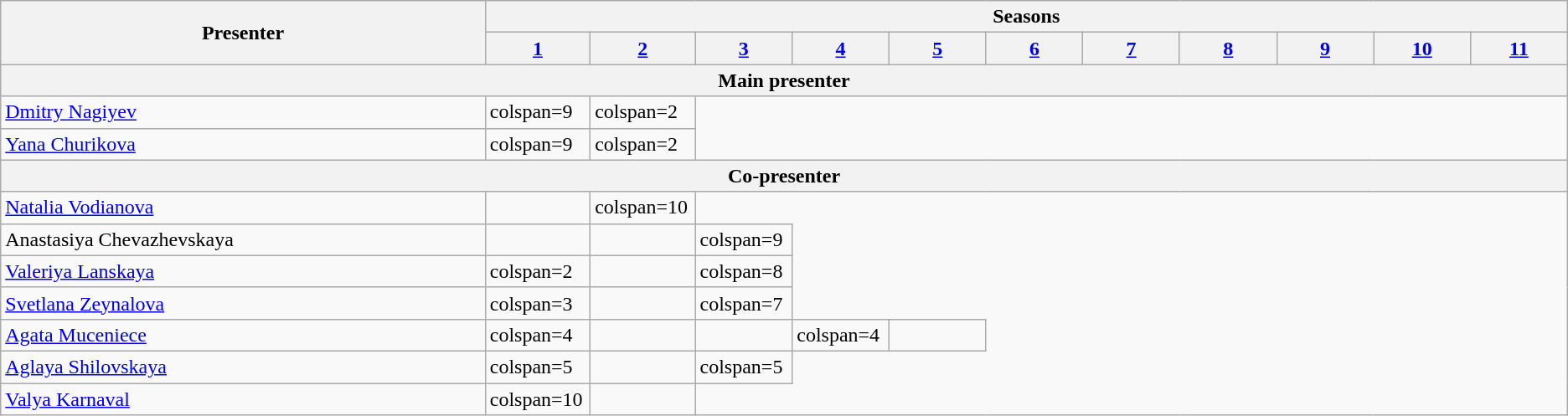<table class="wikitable nowrap">
<tr>
<th rowspan=2 style="width:30%">Presenter</th>
<th colspan=11>Seasons</th>
</tr>
<tr>
<th style="width:6%"><a href='#'>1</a></th>
<th style="width:6%"><a href='#'>2</a></th>
<th style="width:6%"><a href='#'>3</a></th>
<th style="width:6%"><a href='#'>4</a></th>
<th style="width:6%"><a href='#'>5</a></th>
<th style="width:6%"><a href='#'>6</a></th>
<th style="width:6%"><a href='#'>7</a></th>
<th style="width:6%"><a href='#'>8</a></th>
<th style="width:6%"><a href='#'>9</a></th>
<th style="width:6%"><a href='#'>10</a></th>
<th style="width:6%"><a href='#'>11</a></th>
</tr>
<tr>
<th colspan=12>Main presenter</th>
</tr>
<tr>
<td><a href='#'>Dmitry Nagiyev</a></td>
<td>colspan=9 </td>
<td>colspan=2 </td>
</tr>
<tr>
<td><a href='#'>Yana Churikova</a></td>
<td>colspan=9 </td>
<td>colspan=2 </td>
</tr>
<tr>
<th colspan=12>Co-presenter</th>
</tr>
<tr>
<td><a href='#'>Natalia Vodianova</a></td>
<td></td>
<td>colspan=10 </td>
</tr>
<tr>
<td>Anastasiya Chevazhevskaya</td>
<td></td>
<td></td>
<td>colspan=9 </td>
</tr>
<tr>
<td><a href='#'>Valeriya Lanskaya</a></td>
<td>colspan=2 </td>
<td></td>
<td>colspan=8 </td>
</tr>
<tr>
<td><a href='#'>Svetlana Zeynalova</a></td>
<td>colspan=3 </td>
<td></td>
<td>colspan=7 </td>
</tr>
<tr>
<td><a href='#'>Agata Muceniece</a></td>
<td>colspan=4 </td>
<td></td>
<td></td>
<td>colspan=4 </td>
<td></td>
</tr>
<tr>
<td><a href='#'>Aglaya Shilovskaya</a></td>
<td>colspan=5 </td>
<td></td>
<td>colspan=5 </td>
</tr>
<tr>
<td><a href='#'>Valya Karnaval</a></td>
<td>colspan=10 </td>
<td></td>
</tr>
</table>
